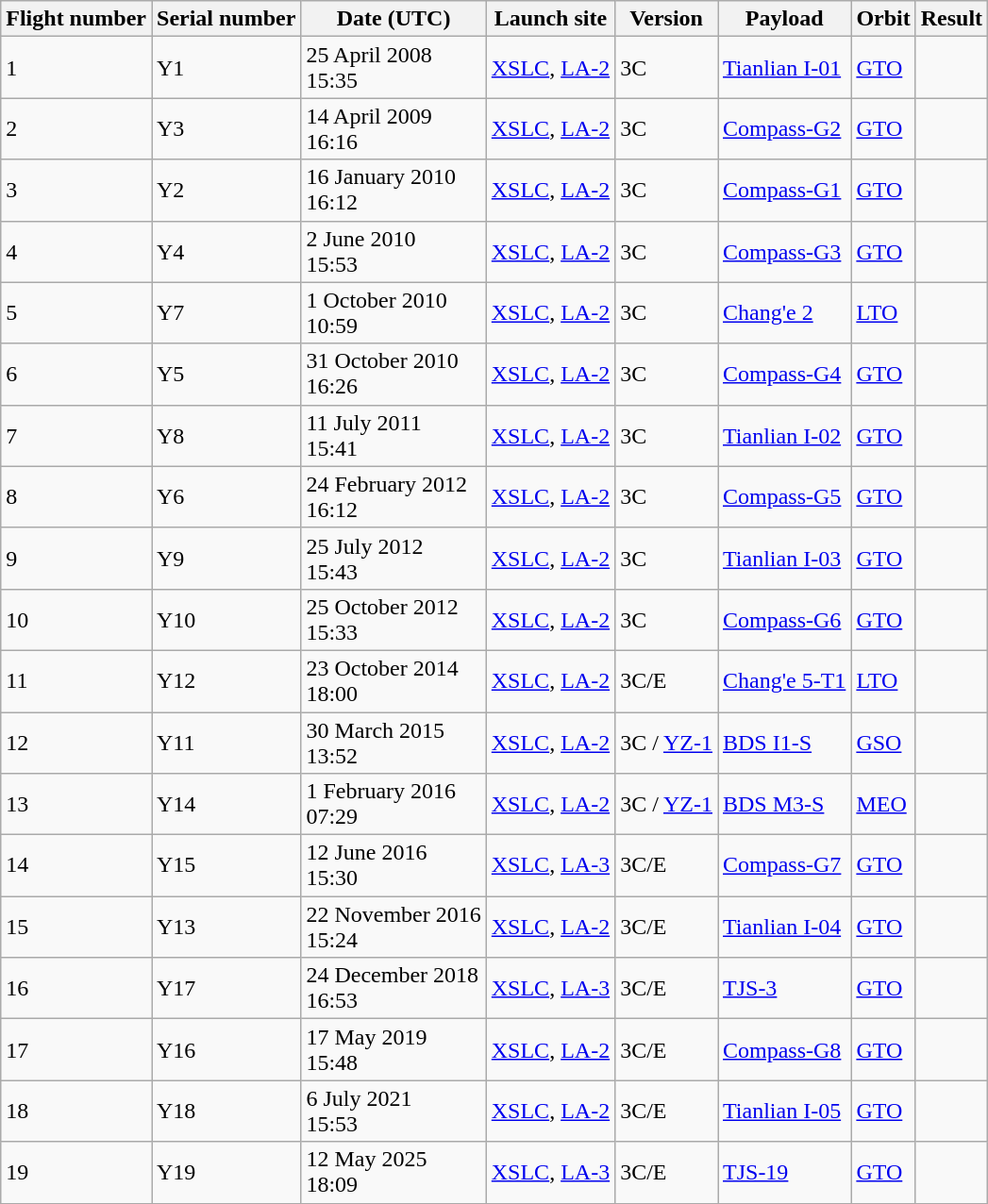<table class="wikitable">
<tr>
<th>Flight number</th>
<th>Serial number</th>
<th>Date (UTC)</th>
<th>Launch site</th>
<th>Version</th>
<th>Payload</th>
<th>Orbit</th>
<th>Result</th>
</tr>
<tr>
<td>1</td>
<td>Y1</td>
<td>25 April 2008<br>15:35</td>
<td><a href='#'>XSLC</a>, <a href='#'>LA-2</a></td>
<td>3C</td>
<td><a href='#'>Tianlian I-01</a></td>
<td><a href='#'>GTO</a></td>
<td></td>
</tr>
<tr>
<td>2</td>
<td>Y3</td>
<td>14 April 2009<br>16:16</td>
<td><a href='#'>XSLC</a>, <a href='#'>LA-2</a></td>
<td>3C</td>
<td><a href='#'>Compass-G2</a></td>
<td><a href='#'>GTO</a></td>
<td></td>
</tr>
<tr>
<td>3</td>
<td>Y2</td>
<td>16 January 2010<br>16:12</td>
<td><a href='#'>XSLC</a>, <a href='#'>LA-2</a></td>
<td>3C</td>
<td><a href='#'>Compass-G1</a></td>
<td><a href='#'>GTO</a></td>
<td></td>
</tr>
<tr>
<td>4</td>
<td>Y4</td>
<td>2 June 2010<br>15:53</td>
<td><a href='#'>XSLC</a>, <a href='#'>LA-2</a></td>
<td>3C</td>
<td><a href='#'>Compass-G3</a></td>
<td><a href='#'>GTO</a></td>
<td></td>
</tr>
<tr>
<td>5</td>
<td>Y7</td>
<td>1 October 2010<br>10:59</td>
<td><a href='#'>XSLC</a>, <a href='#'>LA-2</a></td>
<td>3C</td>
<td><a href='#'>Chang'e 2</a></td>
<td><a href='#'>LTO</a></td>
<td></td>
</tr>
<tr>
<td>6</td>
<td>Y5</td>
<td>31 October 2010<br>16:26</td>
<td><a href='#'>XSLC</a>, <a href='#'>LA-2</a></td>
<td>3C</td>
<td><a href='#'>Compass-G4</a></td>
<td><a href='#'>GTO</a></td>
<td></td>
</tr>
<tr>
<td>7</td>
<td>Y8</td>
<td>11 July 2011<br>15:41</td>
<td><a href='#'>XSLC</a>, <a href='#'>LA-2</a></td>
<td>3C</td>
<td><a href='#'>Tianlian I-02</a></td>
<td><a href='#'>GTO</a></td>
<td></td>
</tr>
<tr>
<td>8</td>
<td>Y6</td>
<td>24 February 2012<br>16:12</td>
<td><a href='#'>XSLC</a>, <a href='#'>LA-2</a></td>
<td>3C</td>
<td><a href='#'>Compass-G5</a></td>
<td><a href='#'>GTO</a></td>
<td></td>
</tr>
<tr>
<td>9</td>
<td>Y9</td>
<td>25 July 2012<br>15:43</td>
<td><a href='#'>XSLC</a>, <a href='#'>LA-2</a></td>
<td>3C</td>
<td><a href='#'>Tianlian I-03</a></td>
<td><a href='#'>GTO</a></td>
<td></td>
</tr>
<tr>
<td>10</td>
<td>Y10</td>
<td>25 October 2012<br>15:33</td>
<td><a href='#'>XSLC</a>, <a href='#'>LA-2</a></td>
<td>3C</td>
<td><a href='#'>Compass-G6</a></td>
<td><a href='#'>GTO</a></td>
<td></td>
</tr>
<tr>
<td>11</td>
<td>Y12</td>
<td>23 October 2014<br>18:00</td>
<td><a href='#'>XSLC</a>, <a href='#'>LA-2</a></td>
<td>3C/E</td>
<td><a href='#'>Chang'e 5-T1</a></td>
<td><a href='#'>LTO</a></td>
<td></td>
</tr>
<tr>
<td>12</td>
<td>Y11</td>
<td>30 March 2015<br>13:52</td>
<td><a href='#'>XSLC</a>, <a href='#'>LA-2</a></td>
<td>3C / <a href='#'>YZ-1</a></td>
<td><a href='#'>BDS I1-S</a></td>
<td><a href='#'>GSO</a></td>
<td></td>
</tr>
<tr>
<td>13</td>
<td>Y14</td>
<td>1 February 2016<br>07:29</td>
<td><a href='#'>XSLC</a>, <a href='#'>LA-2</a></td>
<td>3C / <a href='#'>YZ-1</a></td>
<td><a href='#'>BDS M3-S</a></td>
<td><a href='#'>MEO</a></td>
<td></td>
</tr>
<tr>
<td>14</td>
<td>Y15</td>
<td>12 June 2016<br>15:30</td>
<td><a href='#'>XSLC</a>, <a href='#'>LA-3</a></td>
<td>3C/E</td>
<td><a href='#'>Compass-G7</a></td>
<td><a href='#'>GTO</a></td>
<td></td>
</tr>
<tr>
<td>15</td>
<td>Y13</td>
<td>22 November 2016<br>15:24</td>
<td><a href='#'>XSLC</a>, <a href='#'>LA-2</a></td>
<td>3C/E</td>
<td><a href='#'>Tianlian I-04</a></td>
<td><a href='#'>GTO</a></td>
<td></td>
</tr>
<tr>
<td>16</td>
<td>Y17</td>
<td>24 December 2018<br>16:53</td>
<td><a href='#'>XSLC</a>, <a href='#'>LA-3</a></td>
<td>3C/E</td>
<td><a href='#'>TJS-3</a></td>
<td><a href='#'>GTO</a></td>
<td></td>
</tr>
<tr>
<td>17</td>
<td>Y16</td>
<td>17 May 2019<br>15:48</td>
<td><a href='#'>XSLC</a>, <a href='#'>LA-2</a></td>
<td>3C/E</td>
<td><a href='#'>Compass-G8</a></td>
<td><a href='#'>GTO</a></td>
<td></td>
</tr>
<tr>
<td>18</td>
<td>Y18</td>
<td>6 July 2021<br>15:53</td>
<td><a href='#'>XSLC</a>, <a href='#'>LA-2</a></td>
<td>3C/E</td>
<td><a href='#'>Tianlian I-05</a></td>
<td><a href='#'>GTO</a></td>
<td></td>
</tr>
<tr>
<td>19</td>
<td>Y19</td>
<td>12 May 2025<br>18:09</td>
<td><a href='#'>XSLC</a>, <a href='#'>LA-3</a></td>
<td>3C/E</td>
<td><a href='#'>TJS-19</a></td>
<td><a href='#'>GTO</a></td>
<td></td>
</tr>
<tr>
</tr>
</table>
